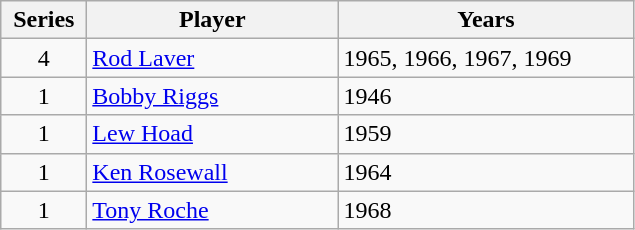<table class="wikitable">
<tr>
<th width="50">Series</th>
<th width="160">Player</th>
<th width="190">Years</th>
</tr>
<tr>
<td align="center">4</td>
<td> <a href='#'>Rod Laver</a></td>
<td>1965, 1966, 1967, 1969</td>
</tr>
<tr>
<td align="center">1</td>
<td> <a href='#'>Bobby Riggs</a></td>
<td>1946</td>
</tr>
<tr>
<td align="center">1</td>
<td> <a href='#'>Lew Hoad</a></td>
<td>1959</td>
</tr>
<tr>
<td align="center">1</td>
<td> <a href='#'>Ken Rosewall</a></td>
<td>1964</td>
</tr>
<tr>
<td align="center">1</td>
<td> <a href='#'>Tony Roche</a></td>
<td>1968</td>
</tr>
</table>
